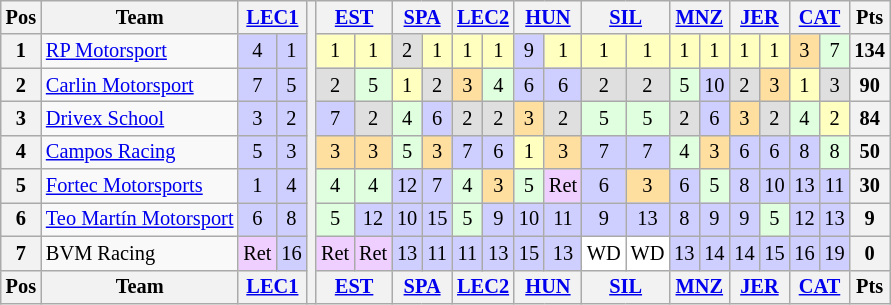<table class="wikitable" style="font-size: 85%; text-align:center">
<tr valign="top">
<th valign="middle">Pos</th>
<th valign="middle">Team</th>
<th colspan=2><a href='#'>LEC1</a><br></th>
<th rowspan=9></th>
<th colspan=2><a href='#'>EST</a><br></th>
<th colspan=2><a href='#'>SPA</a><br></th>
<th colspan=2><a href='#'>LEC2</a><br></th>
<th colspan=2><a href='#'>HUN</a><br></th>
<th colspan=2><a href='#'>SIL</a><br></th>
<th colspan=2><a href='#'>MNZ</a><br></th>
<th colspan=2><a href='#'>JER</a><br></th>
<th colspan=2><a href='#'>CAT</a><br></th>
<th valign="middle">Pts</th>
</tr>
<tr>
<th>1</th>
<td align=left> <a href='#'>RP Motorsport</a></td>
<td style="background:#CFCFFF;">4</td>
<td style="background:#CFCFFF;">1</td>
<td style="background:#FFFFBF;">1</td>
<td style="background:#FFFFBF;">1</td>
<td style="background:#DFDFDF;">2</td>
<td style="background:#FFFFBF;">1</td>
<td style="background:#FFFFBF;">1</td>
<td style="background:#FFFFBF;">1</td>
<td style="background:#CFCFFF;">9</td>
<td style="background:#FFFFBF;">1</td>
<td style="background:#FFFFBF;">1</td>
<td style="background:#FFFFBF;">1</td>
<td style="background:#FFFFBF;">1</td>
<td style="background:#FFFFBF;">1</td>
<td style="background:#FFFFBF;">1</td>
<td style="background:#FFFFBF;">1</td>
<td style="background:#FFDF9F;">3</td>
<td style="background:#DFFFDF;">7</td>
<th>134</th>
</tr>
<tr>
<th>2</th>
<td align=left> <a href='#'>Carlin Motorsport</a></td>
<td style="background:#CFCFFF;">7</td>
<td style="background:#CFCFFF;">5</td>
<td style="background:#DFDFDF;">2</td>
<td style="background:#DFFFDF;">5</td>
<td style="background:#FFFFBF;">1</td>
<td style="background:#DFDFDF;">2</td>
<td style="background:#FFDF9F;">3</td>
<td style="background:#DFFFDF;">4</td>
<td style="background:#CFCFFF;">6</td>
<td style="background:#CFCFFF;">6</td>
<td style="background:#DFDFDF;">2</td>
<td style="background:#DFDFDF;">2</td>
<td style="background:#DFFFDF;">5</td>
<td style="background:#CFCFFF;">10</td>
<td style="background:#DFDFDF;">2</td>
<td style="background:#FFDF9F;">3</td>
<td style="background:#FFFFBF;">1</td>
<td style="background:#DFDFDF;">3</td>
<th>90</th>
</tr>
<tr>
<th>3</th>
<td align=left> <a href='#'>Drivex School</a></td>
<td style="background:#CFCFFF;">3</td>
<td style="background:#CFCFFF;">2</td>
<td style="background:#CFCFFF;">7</td>
<td style="background:#DFDFDF;">2</td>
<td style="background:#DFFFDF;">4</td>
<td style="background:#CFCFFF;">6</td>
<td style="background:#DFDFDF;">2</td>
<td style="background:#DFDFDF;">2</td>
<td style="background:#FFDF9F;">3</td>
<td style="background:#DFDFDF;">2</td>
<td style="background:#DFFFDF;">5</td>
<td style="background:#DFFFDF;">5</td>
<td style="background:#DFDFDF;">2</td>
<td style="background:#CFCFFF;">6</td>
<td style="background:#FFDF9F;">3</td>
<td style="background:#DFDFDF;">2</td>
<td style="background:#DFFFDF;">4</td>
<td style="background:#FFFFBF;">2</td>
<th>84</th>
</tr>
<tr>
<th>4</th>
<td align=left> <a href='#'>Campos Racing</a></td>
<td style="background:#CFCFFF;">5</td>
<td style="background:#CFCFFF;">3</td>
<td style="background:#FFDF9F;">3</td>
<td style="background:#FFDF9F;">3</td>
<td style="background:#DFFFDF;">5</td>
<td style="background:#FFDF9F;">3</td>
<td style="background:#CFCFFF;">7</td>
<td style="background:#CFCFFF;">6</td>
<td style="background:#FFFFBF;">1</td>
<td style="background:#FFDF9F;">3</td>
<td style="background:#CFCFFF;">7</td>
<td style="background:#CFCFFF;">7</td>
<td style="background:#DFFFDF;">4</td>
<td style="background:#FFDF9F;">3</td>
<td style="background:#CFCFFF;">6</td>
<td style="background:#CFCFFF;">6</td>
<td style="background:#CFCFFF;">8</td>
<td style="background:#DFFFDF;">8</td>
<th>50</th>
</tr>
<tr>
<th>5</th>
<td align=left> <a href='#'>Fortec Motorsports</a></td>
<td style="background:#CFCFFF;">1</td>
<td style="background:#CFCFFF;">4</td>
<td style="background:#DFFFDF;">4</td>
<td style="background:#DFFFDF;">4</td>
<td style="background:#CFCFFF;">12</td>
<td style="background:#CFCFFF;">7</td>
<td style="background:#DFFFDF;">4</td>
<td style="background:#FFDF9F;">3</td>
<td style="background:#DFFFDF;">5</td>
<td style="background:#EFCFFF;">Ret</td>
<td style="background:#CFCFFF;">6</td>
<td style="background:#FFDF9F;">3</td>
<td style="background:#CFCFFF;">6</td>
<td style="background:#DFFFDF;">5</td>
<td style="background:#CFCFFF;">8</td>
<td style="background:#CFCFFF;">10</td>
<td style="background:#CFCFFF;">13</td>
<td style="background:#CFCFFF;">11</td>
<th>30</th>
</tr>
<tr>
<th>6</th>
<td align=left nowrap> <a href='#'>Teo Martín Motorsport</a></td>
<td style="background:#CFCFFF;">6</td>
<td style="background:#CFCFFF;">8</td>
<td style="background:#DFFFDF;">5</td>
<td style="background:#CFCFFF;">12</td>
<td style="background:#CFCFFF;">10</td>
<td style="background:#CFCFFF;">15</td>
<td style="background:#DFFFDF;">5</td>
<td style="background:#CFCFFF;">9</td>
<td style="background:#CFCFFF;">10</td>
<td style="background:#CFCFFF;">11</td>
<td style="background:#CFCFFF;">9</td>
<td style="background:#CFCFFF;">13</td>
<td style="background:#CFCFFF;">8</td>
<td style="background:#CFCFFF;">9</td>
<td style="background:#CFCFFF;">9</td>
<td style="background:#DFFFDF;">5</td>
<td style="background:#CFCFFF;">12</td>
<td style="background:#CFCFFF;">13</td>
<th>9</th>
</tr>
<tr>
<th>7</th>
<td align=left> BVM Racing</td>
<td style="background:#EFCFFF;">Ret</td>
<td style="background:#CFCFFF;">16</td>
<td style="background:#EFCFFF;">Ret</td>
<td style="background:#EFCFFF;">Ret</td>
<td style="background:#CFCFFF;">13</td>
<td style="background:#CFCFFF;">11</td>
<td style="background:#CFCFFF;">11</td>
<td style="background:#CFCFFF;">13</td>
<td style="background:#CFCFFF;">15</td>
<td style="background:#CFCFFF;">13</td>
<td style="background:#FFFFFF;">WD</td>
<td style="background:#FFFFFF;">WD</td>
<td style="background:#CFCFFF;">13</td>
<td style="background:#CFCFFF;">14</td>
<td style="background:#CFCFFF;">14</td>
<td style="background:#CFCFFF;">15</td>
<td style="background:#CFCFFF;">16</td>
<td style="background:#CFCFFF;">19</td>
<th>0</th>
</tr>
<tr>
<th valign="middle">Pos</th>
<th valign="middle">Team</th>
<th colspan=2><a href='#'>LEC1</a><br></th>
<th colspan=2><a href='#'>EST</a><br></th>
<th colspan=2><a href='#'>SPA</a><br></th>
<th colspan=2><a href='#'>LEC2</a><br></th>
<th colspan=2><a href='#'>HUN</a><br></th>
<th colspan=2><a href='#'>SIL</a><br></th>
<th colspan=2><a href='#'>MNZ</a><br></th>
<th colspan=2><a href='#'>JER</a><br></th>
<th colspan=2><a href='#'>CAT</a><br></th>
<th valign="middle">Pts</th>
</tr>
</table>
